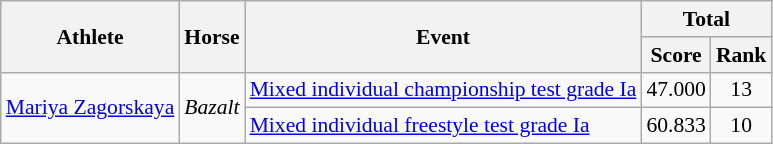<table class=wikitable style="font-size:90%">
<tr>
<th rowspan="2">Athlete</th>
<th rowspan="2">Horse</th>
<th rowspan="2">Event</th>
<th colspan="2">Total</th>
</tr>
<tr>
<th>Score</th>
<th>Rank</th>
</tr>
<tr>
<td rowspan="2"><a href='#'>Mariya Zagorskaya</a></td>
<td rowspan="2"><em>Bazalt</em></td>
<td><a href='#'>Mixed individual championship test grade Ia</a></td>
<td align="center">47.000</td>
<td align="center">13</td>
</tr>
<tr>
<td><a href='#'>Mixed individual freestyle test grade Ia</a></td>
<td align="center">60.833</td>
<td align="center">10</td>
</tr>
</table>
